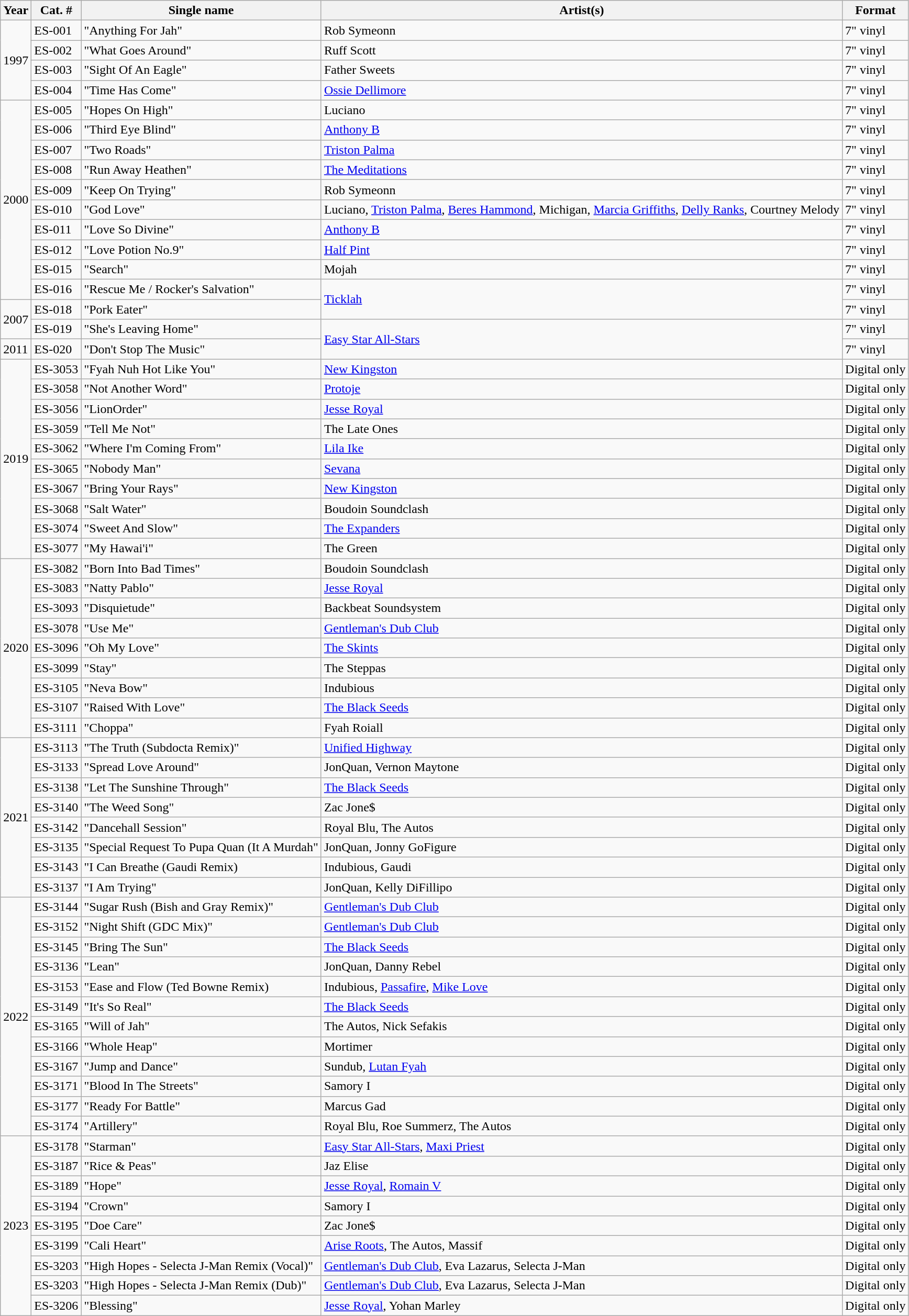<table class="wikitable">
<tr>
<th>Year</th>
<th>Cat. #</th>
<th>Single name</th>
<th>Artist(s)</th>
<th>Format</th>
</tr>
<tr>
<td rowspan="4">1997</td>
<td>ES-001</td>
<td>"Anything For Jah"</td>
<td>Rob Symeonn</td>
<td>7" vinyl</td>
</tr>
<tr>
<td>ES-002</td>
<td>"What Goes Around"</td>
<td>Ruff Scott</td>
<td>7" vinyl</td>
</tr>
<tr>
<td>ES-003</td>
<td>"Sight Of An Eagle"</td>
<td>Father Sweets</td>
<td>7" vinyl</td>
</tr>
<tr>
<td>ES-004</td>
<td>"Time Has Come"</td>
<td><a href='#'>Ossie Dellimore</a></td>
<td>7" vinyl</td>
</tr>
<tr>
<td rowspan="10">2000</td>
<td>ES-005</td>
<td>"Hopes On High"</td>
<td>Luciano</td>
<td>7" vinyl</td>
</tr>
<tr>
<td>ES-006</td>
<td>"Third Eye Blind"</td>
<td><a href='#'>Anthony B</a></td>
<td>7" vinyl</td>
</tr>
<tr>
<td>ES-007</td>
<td>"Two Roads"</td>
<td><a href='#'>Triston Palma</a></td>
<td>7" vinyl</td>
</tr>
<tr>
<td>ES-008</td>
<td>"Run Away Heathen"</td>
<td><a href='#'>The Meditations</a></td>
<td>7" vinyl</td>
</tr>
<tr>
<td>ES-009</td>
<td>"Keep On Trying"</td>
<td>Rob Symeonn</td>
<td>7" vinyl</td>
</tr>
<tr>
<td>ES-010</td>
<td>"God Love"</td>
<td>Luciano, <a href='#'>Triston Palma</a>, <a href='#'>Beres Hammond</a>, Michigan, <a href='#'>Marcia Griffiths</a>,                <a href='#'>Delly Ranks</a>, Courtney Melody</td>
<td>7" vinyl</td>
</tr>
<tr>
<td>ES-011</td>
<td>"Love So Divine"</td>
<td><a href='#'>Anthony B</a></td>
<td>7" vinyl</td>
</tr>
<tr>
<td>ES-012</td>
<td>"Love Potion No.9"</td>
<td><a href='#'>Half Pint</a></td>
<td>7" vinyl</td>
</tr>
<tr>
<td>ES-015</td>
<td>"Search"</td>
<td>Mojah</td>
<td>7" vinyl</td>
</tr>
<tr>
<td>ES-016</td>
<td>"Rescue Me / Rocker's Salvation"</td>
<td rowspan="2"><a href='#'>Ticklah</a></td>
<td>7" vinyl</td>
</tr>
<tr>
<td rowspan="2">2007</td>
<td>ES-018</td>
<td>"Pork Eater"</td>
<td>7" vinyl</td>
</tr>
<tr>
<td>ES-019</td>
<td>"She's Leaving Home"</td>
<td rowspan="2"><a href='#'>Easy Star All-Stars</a></td>
<td>7" vinyl</td>
</tr>
<tr>
<td>2011</td>
<td>ES-020</td>
<td>"Don't Stop The Music"</td>
<td>7" vinyl</td>
</tr>
<tr>
<td rowspan="10">2019</td>
<td>ES-3053</td>
<td>"Fyah Nuh Hot Like You"</td>
<td><a href='#'>New Kingston</a></td>
<td>Digital only</td>
</tr>
<tr>
<td>ES-3058</td>
<td>"Not Another Word"</td>
<td><a href='#'>Protoje</a></td>
<td>Digital only</td>
</tr>
<tr>
<td>ES-3056</td>
<td>"LionOrder"</td>
<td><a href='#'>Jesse Royal</a></td>
<td>Digital only</td>
</tr>
<tr>
<td>ES-3059</td>
<td>"Tell Me Not"</td>
<td>The Late Ones</td>
<td>Digital only</td>
</tr>
<tr>
<td>ES-3062</td>
<td>"Where I'm Coming From"</td>
<td><a href='#'>Lila Ike</a></td>
<td>Digital only</td>
</tr>
<tr>
<td>ES-3065</td>
<td>"Nobody Man"</td>
<td><a href='#'>Sevana</a></td>
<td>Digital only</td>
</tr>
<tr>
<td>ES-3067</td>
<td>"Bring Your Rays"</td>
<td><a href='#'>New Kingston</a></td>
<td>Digital only</td>
</tr>
<tr>
<td>ES-3068</td>
<td>"Salt Water"</td>
<td>Boudoin Soundclash</td>
<td>Digital only</td>
</tr>
<tr>
<td>ES-3074</td>
<td>"Sweet And Slow"</td>
<td><a href='#'>The Expanders</a></td>
<td>Digital only</td>
</tr>
<tr>
<td>ES-3077</td>
<td>"My Hawai'i"</td>
<td>The Green</td>
<td>Digital only</td>
</tr>
<tr>
<td rowspan="9">2020</td>
<td>ES-3082</td>
<td>"Born Into Bad Times"</td>
<td>Boudoin Soundclash</td>
<td>Digital only</td>
</tr>
<tr>
<td>ES-3083</td>
<td>"Natty Pablo"</td>
<td><a href='#'>Jesse Royal</a></td>
<td>Digital only</td>
</tr>
<tr>
<td>ES-3093</td>
<td>"Disquietude"</td>
<td>Backbeat Soundsystem</td>
<td>Digital only</td>
</tr>
<tr>
<td>ES-3078</td>
<td>"Use Me"</td>
<td><a href='#'>Gentleman's Dub Club</a></td>
<td>Digital only</td>
</tr>
<tr>
<td>ES-3096</td>
<td>"Oh My Love"</td>
<td><a href='#'>The Skints</a></td>
<td>Digital only</td>
</tr>
<tr>
<td>ES-3099</td>
<td>"Stay"</td>
<td>The Steppas</td>
<td>Digital only</td>
</tr>
<tr>
<td>ES-3105</td>
<td>"Neva Bow"</td>
<td>Indubious</td>
<td>Digital only</td>
</tr>
<tr>
<td>ES-3107</td>
<td>"Raised With Love"</td>
<td><a href='#'>The Black Seeds</a></td>
<td>Digital only</td>
</tr>
<tr>
<td>ES-3111</td>
<td>"Choppa"</td>
<td>Fyah Roiall</td>
<td>Digital only</td>
</tr>
<tr>
<td rowspan="8">2021</td>
<td>ES-3113</td>
<td>"The Truth (Subdocta Remix)"</td>
<td><a href='#'>Unified Highway</a></td>
<td>Digital only</td>
</tr>
<tr>
<td>ES-3133</td>
<td>"Spread Love Around"</td>
<td>JonQuan, Vernon Maytone</td>
<td>Digital only</td>
</tr>
<tr>
<td>ES-3138</td>
<td>"Let The Sunshine Through"</td>
<td><a href='#'>The Black Seeds</a></td>
<td>Digital only</td>
</tr>
<tr>
<td>ES-3140</td>
<td>"The Weed Song"</td>
<td>Zac Jone$</td>
<td>Digital only</td>
</tr>
<tr>
<td>ES-3142</td>
<td>"Dancehall Session"</td>
<td>Royal Blu, The Autos</td>
<td>Digital only</td>
</tr>
<tr>
<td>ES-3135</td>
<td>"Special Request To Pupa Quan (It A Murdah"</td>
<td>JonQuan, Jonny GoFigure</td>
<td>Digital only</td>
</tr>
<tr>
<td>ES-3143</td>
<td>"I Can Breathe (Gaudi Remix)</td>
<td>Indubious, Gaudi</td>
<td>Digital only</td>
</tr>
<tr>
<td>ES-3137</td>
<td>"I Am Trying"</td>
<td>JonQuan, Kelly DiFillipo</td>
<td>Digital only</td>
</tr>
<tr>
<td rowspan="12">2022</td>
<td>ES-3144</td>
<td>"Sugar Rush (Bish and Gray Remix)"</td>
<td><a href='#'>Gentleman's Dub Club</a></td>
<td>Digital only</td>
</tr>
<tr>
<td>ES-3152</td>
<td>"Night Shift (GDC Mix)"</td>
<td><a href='#'>Gentleman's Dub Club</a></td>
<td>Digital only</td>
</tr>
<tr>
<td>ES-3145</td>
<td>"Bring The Sun"</td>
<td><a href='#'>The Black Seeds</a></td>
<td>Digital only</td>
</tr>
<tr>
<td>ES-3136</td>
<td>"Lean"</td>
<td>JonQuan, Danny Rebel</td>
<td>Digital only</td>
</tr>
<tr>
<td>ES-3153</td>
<td>"Ease and Flow (Ted Bowne Remix)</td>
<td>Indubious, <a href='#'>Passafire</a>, <a href='#'>Mike Love</a></td>
<td>Digital only</td>
</tr>
<tr>
<td>ES-3149</td>
<td>"It's So Real"</td>
<td><a href='#'>The Black Seeds</a></td>
<td>Digital only</td>
</tr>
<tr>
<td>ES-3165</td>
<td>"Will of Jah"</td>
<td>The Autos, Nick Sefakis</td>
<td>Digital only</td>
</tr>
<tr>
<td>ES-3166</td>
<td>"Whole Heap"</td>
<td>Mortimer</td>
<td>Digital only</td>
</tr>
<tr>
<td>ES-3167</td>
<td>"Jump and Dance"</td>
<td>Sundub, <a href='#'>Lutan Fyah</a></td>
<td>Digital only</td>
</tr>
<tr>
<td>ES-3171</td>
<td>"Blood In The Streets"</td>
<td>Samory I</td>
<td>Digital only</td>
</tr>
<tr>
<td>ES-3177</td>
<td>"Ready For Battle"</td>
<td>Marcus Gad</td>
<td>Digital only</td>
</tr>
<tr>
<td>ES-3174</td>
<td>"Artillery"</td>
<td>Royal Blu, Roe Summerz, The Autos</td>
<td>Digital only</td>
</tr>
<tr>
<td rowspan="9">2023</td>
<td>ES-3178</td>
<td>"Starman"</td>
<td><a href='#'>Easy Star All-Stars</a>, <a href='#'>Maxi Priest</a></td>
<td>Digital only</td>
</tr>
<tr>
<td>ES-3187</td>
<td>"Rice & Peas"</td>
<td>Jaz Elise</td>
<td>Digital only</td>
</tr>
<tr>
<td>ES-3189</td>
<td>"Hope"</td>
<td><a href='#'>Jesse Royal</a>, <a href='#'>Romain V</a></td>
<td>Digital only</td>
</tr>
<tr>
<td>ES-3194</td>
<td>"Crown"</td>
<td>Samory I</td>
<td>Digital only</td>
</tr>
<tr>
<td>ES-3195</td>
<td>"Doe Care"</td>
<td>Zac Jone$</td>
<td>Digital only</td>
</tr>
<tr>
<td>ES-3199</td>
<td>"Cali Heart"</td>
<td><a href='#'>Arise Roots</a>, The Autos, Massif</td>
<td>Digital only</td>
</tr>
<tr>
<td>ES-3203</td>
<td>"High Hopes - Selecta J-Man Remix (Vocal)"</td>
<td><a href='#'>Gentleman's Dub Club</a>, Eva Lazarus, Selecta J-Man</td>
<td>Digital only</td>
</tr>
<tr>
<td>ES-3203</td>
<td>"High Hopes - Selecta J-Man Remix (Dub)"</td>
<td><a href='#'>Gentleman's Dub Club</a>, Eva Lazarus, Selecta J-Man</td>
<td>Digital only</td>
</tr>
<tr>
<td>ES-3206</td>
<td>"Blessing"</td>
<td><a href='#'>Jesse Royal</a>, Yohan Marley</td>
<td>Digital only</td>
</tr>
</table>
